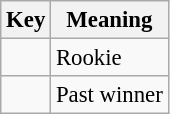<table class="wikitable" style="font-size: 95%;">
<tr>
<th>Key</th>
<th>Meaning</th>
</tr>
<tr>
<td align="center"><strong></strong></td>
<td>Rookie</td>
</tr>
<tr>
<td align="center"><strong></strong></td>
<td>Past winner</td>
</tr>
</table>
